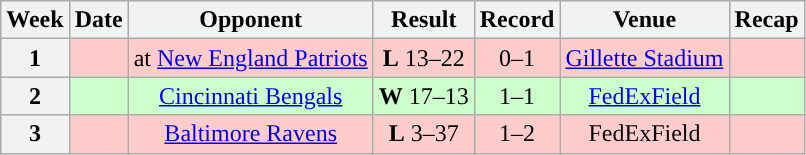<table class="wikitable" style="text-align:center">
<tr>
<th>Week</th>
<th>Date</th>
<th>Opponent</th>
<th>Result</th>
<th>Record</th>
<th>Venue</th>
<th>Recap</th>
</tr>
<tr style="background:#fcc">
<th>1</th>
<td></td>
<td>at <a href='#'>New England Patriots</a></td>
<td><strong>L</strong> 13–22</td>
<td>0–1</td>
<td><a href='#'>Gillette Stadium</a></td>
<td></td>
</tr>
<tr style="background:#cfc">
<th>2</th>
<td></td>
<td><a href='#'>Cincinnati Bengals</a></td>
<td><strong>W</strong> 17–13</td>
<td>1–1</td>
<td><a href='#'>FedExField</a></td>
<td></td>
</tr>
<tr style="background:#fcc">
<th>3</th>
<td></td>
<td><a href='#'>Baltimore Ravens</a></td>
<td><strong>L</strong> 3–37</td>
<td>1–2</td>
<td>FedExField</td>
<td></td>
</tr>
</table>
